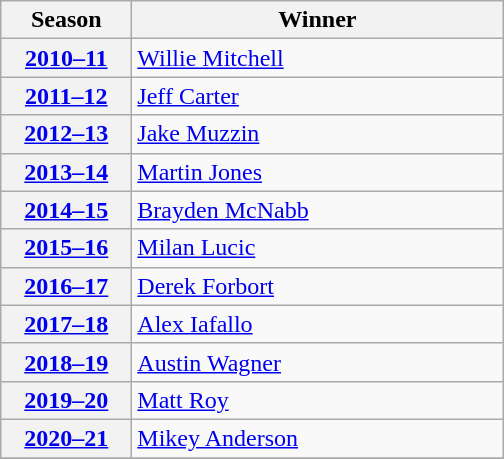<table class="wikitable">
<tr>
<th scope="col" style="width:5em">Season</th>
<th scope="col" style="width:15em">Winner</th>
</tr>
<tr>
<th scope="row"><a href='#'>2010–11</a></th>
<td><a href='#'>Willie Mitchell</a></td>
</tr>
<tr>
<th scope="row"><a href='#'>2011–12</a></th>
<td><a href='#'>Jeff Carter</a></td>
</tr>
<tr>
<th scope="row"><a href='#'>2012–13</a></th>
<td><a href='#'>Jake Muzzin</a></td>
</tr>
<tr>
<th scope="row"><a href='#'>2013–14</a></th>
<td><a href='#'>Martin Jones</a></td>
</tr>
<tr>
<th scope="row"><a href='#'>2014–15</a></th>
<td><a href='#'>Brayden McNabb</a></td>
</tr>
<tr>
<th scope="row"><a href='#'>2015–16</a></th>
<td><a href='#'>Milan Lucic</a></td>
</tr>
<tr>
<th scope="row"><a href='#'>2016–17</a></th>
<td><a href='#'>Derek Forbort</a></td>
</tr>
<tr>
<th scope="row"><a href='#'>2017–18</a></th>
<td><a href='#'>Alex Iafallo</a></td>
</tr>
<tr>
<th scope="row"><a href='#'>2018–19</a></th>
<td><a href='#'>Austin Wagner</a></td>
</tr>
<tr>
<th scope="row"><a href='#'>2019–20</a></th>
<td><a href='#'>Matt Roy</a></td>
</tr>
<tr>
<th scope="row"><a href='#'>2020–21</a></th>
<td><a href='#'>Mikey Anderson</a></td>
</tr>
<tr>
</tr>
</table>
